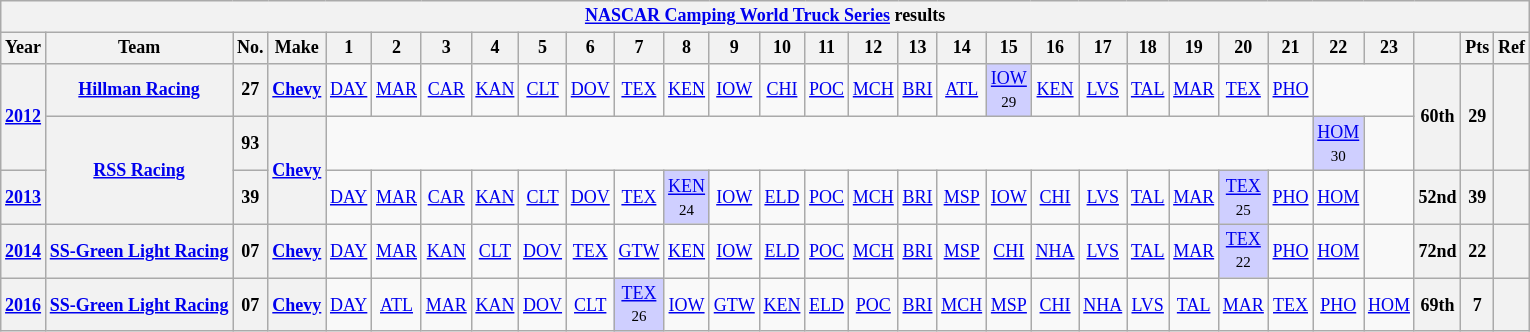<table class="wikitable" style="text-align:center; font-size:75%">
<tr>
<th colspan=45><a href='#'>NASCAR Camping World Truck Series</a> results</th>
</tr>
<tr>
<th>Year</th>
<th>Team</th>
<th>No.</th>
<th>Make</th>
<th>1</th>
<th>2</th>
<th>3</th>
<th>4</th>
<th>5</th>
<th>6</th>
<th>7</th>
<th>8</th>
<th>9</th>
<th>10</th>
<th>11</th>
<th>12</th>
<th>13</th>
<th>14</th>
<th>15</th>
<th>16</th>
<th>17</th>
<th>18</th>
<th>19</th>
<th>20</th>
<th>21</th>
<th>22</th>
<th>23</th>
<th></th>
<th>Pts</th>
<th>Ref</th>
</tr>
<tr>
<th rowspan=2><a href='#'>2012</a></th>
<th><a href='#'>Hillman Racing</a></th>
<th>27</th>
<th><a href='#'>Chevy</a></th>
<td><a href='#'>DAY</a></td>
<td><a href='#'>MAR</a></td>
<td><a href='#'>CAR</a></td>
<td><a href='#'>KAN</a></td>
<td><a href='#'>CLT</a></td>
<td><a href='#'>DOV</a></td>
<td><a href='#'>TEX</a></td>
<td><a href='#'>KEN</a></td>
<td><a href='#'>IOW</a></td>
<td><a href='#'>CHI</a></td>
<td><a href='#'>POC</a></td>
<td><a href='#'>MCH</a></td>
<td><a href='#'>BRI</a></td>
<td><a href='#'>ATL</a></td>
<td style="background:#CFCFFF;"><a href='#'>IOW</a><br><small>29</small></td>
<td><a href='#'>KEN</a></td>
<td><a href='#'>LVS</a></td>
<td><a href='#'>TAL</a></td>
<td><a href='#'>MAR</a></td>
<td><a href='#'>TEX</a></td>
<td><a href='#'>PHO</a></td>
<td colspan=2></td>
<th rowspan=2>60th</th>
<th rowspan=2>29</th>
<th rowspan=2></th>
</tr>
<tr>
<th rowspan=2><a href='#'>RSS Racing</a></th>
<th>93</th>
<th rowspan=2><a href='#'>Chevy</a></th>
<td colspan=21></td>
<td style="background:#CFCFFF;"><a href='#'>HOM</a><br><small>30</small></td>
<td></td>
</tr>
<tr>
<th><a href='#'>2013</a></th>
<th>39</th>
<td><a href='#'>DAY</a></td>
<td><a href='#'>MAR</a></td>
<td><a href='#'>CAR</a></td>
<td><a href='#'>KAN</a></td>
<td><a href='#'>CLT</a></td>
<td><a href='#'>DOV</a></td>
<td><a href='#'>TEX</a></td>
<td style="background:#CFCFFF;"><a href='#'>KEN</a><br><small>24</small></td>
<td><a href='#'>IOW</a></td>
<td><a href='#'>ELD</a></td>
<td><a href='#'>POC</a></td>
<td><a href='#'>MCH</a></td>
<td><a href='#'>BRI</a></td>
<td><a href='#'>MSP</a></td>
<td><a href='#'>IOW</a></td>
<td><a href='#'>CHI</a></td>
<td><a href='#'>LVS</a></td>
<td><a href='#'>TAL</a></td>
<td><a href='#'>MAR</a></td>
<td style="background:#CFCFFF;"><a href='#'>TEX</a><br><small>25</small></td>
<td><a href='#'>PHO</a></td>
<td><a href='#'>HOM</a></td>
<td></td>
<th>52nd</th>
<th>39</th>
<th></th>
</tr>
<tr>
<th><a href='#'>2014</a></th>
<th><a href='#'>SS-Green Light Racing</a></th>
<th>07</th>
<th><a href='#'>Chevy</a></th>
<td><a href='#'>DAY</a></td>
<td><a href='#'>MAR</a></td>
<td><a href='#'>KAN</a></td>
<td><a href='#'>CLT</a></td>
<td><a href='#'>DOV</a></td>
<td><a href='#'>TEX</a></td>
<td><a href='#'>GTW</a></td>
<td><a href='#'>KEN</a></td>
<td><a href='#'>IOW</a></td>
<td><a href='#'>ELD</a></td>
<td><a href='#'>POC</a></td>
<td><a href='#'>MCH</a></td>
<td><a href='#'>BRI</a></td>
<td><a href='#'>MSP</a></td>
<td><a href='#'>CHI</a></td>
<td><a href='#'>NHA</a></td>
<td><a href='#'>LVS</a></td>
<td><a href='#'>TAL</a></td>
<td><a href='#'>MAR</a></td>
<td style="background:#CFCFFF;"><a href='#'>TEX</a><br><small>22</small></td>
<td><a href='#'>PHO</a></td>
<td><a href='#'>HOM</a></td>
<td></td>
<th>72nd</th>
<th>22</th>
<th></th>
</tr>
<tr>
<th><a href='#'>2016</a></th>
<th><a href='#'>SS-Green Light Racing</a></th>
<th>07</th>
<th><a href='#'>Chevy</a></th>
<td><a href='#'>DAY</a></td>
<td><a href='#'>ATL</a></td>
<td><a href='#'>MAR</a></td>
<td><a href='#'>KAN</a></td>
<td><a href='#'>DOV</a></td>
<td><a href='#'>CLT</a></td>
<td style="background:#CFCFFF;"><a href='#'>TEX</a><br><small>26</small></td>
<td><a href='#'>IOW</a></td>
<td><a href='#'>GTW</a></td>
<td><a href='#'>KEN</a></td>
<td><a href='#'>ELD</a></td>
<td><a href='#'>POC</a></td>
<td><a href='#'>BRI</a></td>
<td><a href='#'>MCH</a></td>
<td><a href='#'>MSP</a></td>
<td><a href='#'>CHI</a></td>
<td><a href='#'>NHA</a></td>
<td><a href='#'>LVS</a></td>
<td><a href='#'>TAL</a></td>
<td><a href='#'>MAR</a></td>
<td><a href='#'>TEX</a></td>
<td><a href='#'>PHO</a></td>
<td><a href='#'>HOM</a></td>
<th>69th</th>
<th>7</th>
<th></th>
</tr>
</table>
